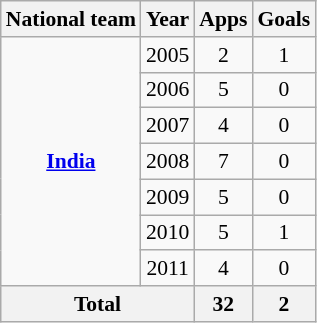<table class="wikitable" style="font-size:90%; text-align: center;">
<tr>
<th>National team</th>
<th>Year</th>
<th>Apps</th>
<th>Goals</th>
</tr>
<tr>
<td rowspan=7><strong><a href='#'>India</a></strong></td>
<td>2005</td>
<td>2</td>
<td>1</td>
</tr>
<tr>
<td>2006</td>
<td>5</td>
<td>0</td>
</tr>
<tr>
<td>2007</td>
<td>4</td>
<td>0</td>
</tr>
<tr>
<td>2008</td>
<td>7</td>
<td>0</td>
</tr>
<tr>
<td>2009</td>
<td>5</td>
<td>0</td>
</tr>
<tr>
<td>2010</td>
<td>5</td>
<td>1</td>
</tr>
<tr>
<td>2011</td>
<td>4</td>
<td>0</td>
</tr>
<tr>
<th colspan=2>Total</th>
<th>32</th>
<th>2</th>
</tr>
</table>
